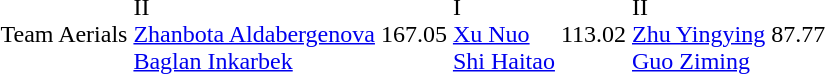<table>
<tr>
<td>Team Aerials<br></td>
<td> II<br><a href='#'>Zhanbota Aldabergenova</a><br><a href='#'>Baglan Inkarbek</a></td>
<td>167.05</td>
<td> I<br><a href='#'>Xu Nuo</a><br><a href='#'>Shi Haitao</a></td>
<td>113.02</td>
<td> II<br><a href='#'>Zhu Yingying</a><br><a href='#'>Guo Ziming</a></td>
<td>87.77</td>
</tr>
</table>
